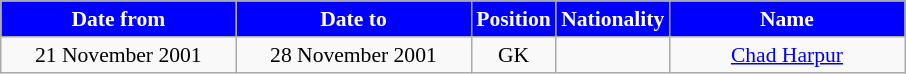<table class="wikitable"  style="text-align:center; font-size:90%; ">
<tr>
<th style="background:#00f; color:white; width:150px;">Date from</th>
<th style="background:#00f; color:white; width:150px;">Date to</th>
<th style="background:#00f; color:white; width:50px;">Position</th>
<th style="background:#00f; color:white; width:50px;">Nationality</th>
<th style="background:#00f; color:white; width:150px;">Name</th>
</tr>
<tr>
<td>21 November 2001</td>
<td>28 November 2001</td>
<td>GK</td>
<td></td>
<td><a href='#'>Chad Harpur</a></td>
</tr>
</table>
